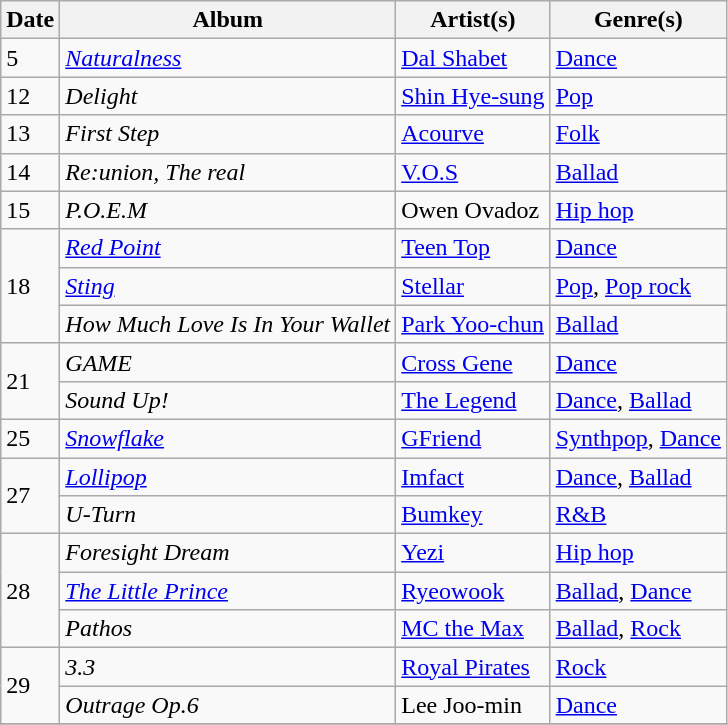<table class="wikitable">
<tr>
<th>Date</th>
<th>Album</th>
<th>Artist(s)</th>
<th>Genre(s)</th>
</tr>
<tr>
<td>5</td>
<td><em><a href='#'>Naturalness</a></em></td>
<td><a href='#'>Dal Shabet</a></td>
<td><a href='#'>Dance</a></td>
</tr>
<tr>
<td>12</td>
<td><em>Delight</em></td>
<td><a href='#'>Shin Hye-sung</a></td>
<td><a href='#'>Pop</a></td>
</tr>
<tr>
<td>13</td>
<td><em>First Step</em></td>
<td><a href='#'>Acourve</a></td>
<td><a href='#'>Folk</a></td>
</tr>
<tr>
<td>14</td>
<td><em>Re:union, The real</em></td>
<td><a href='#'>V.O.S</a></td>
<td><a href='#'>Ballad</a></td>
</tr>
<tr>
<td>15</td>
<td><em>P.O.E.M</em></td>
<td>Owen Ovadoz</td>
<td><a href='#'>Hip hop</a></td>
</tr>
<tr>
<td rowspan="3">18</td>
<td><em><a href='#'>Red Point</a></em></td>
<td><a href='#'>Teen Top</a></td>
<td><a href='#'>Dance</a></td>
</tr>
<tr>
<td><em><a href='#'>Sting</a></em></td>
<td><a href='#'>Stellar</a></td>
<td><a href='#'>Pop</a>, <a href='#'>Pop rock</a></td>
</tr>
<tr>
<td><em>How Much Love Is In Your Wallet</em></td>
<td><a href='#'>Park Yoo-chun</a></td>
<td><a href='#'>Ballad</a></td>
</tr>
<tr>
<td rowspan="2">21</td>
<td><em>GAME</em></td>
<td><a href='#'>Cross Gene</a></td>
<td><a href='#'>Dance</a></td>
</tr>
<tr>
<td><em>Sound Up!</em></td>
<td><a href='#'>The Legend</a></td>
<td><a href='#'>Dance</a>, <a href='#'>Ballad</a></td>
</tr>
<tr>
<td>25</td>
<td><em><a href='#'>Snowflake</a></em></td>
<td><a href='#'>GFriend</a></td>
<td><a href='#'>Synthpop</a>, <a href='#'>Dance</a></td>
</tr>
<tr>
<td rowspan="2">27</td>
<td><em><a href='#'>Lollipop</a></em></td>
<td><a href='#'>Imfact</a></td>
<td><a href='#'>Dance</a>, <a href='#'>Ballad</a></td>
</tr>
<tr>
<td><em>U-Turn</em></td>
<td><a href='#'>Bumkey</a></td>
<td><a href='#'>R&B</a></td>
</tr>
<tr>
<td rowspan="3">28</td>
<td><em>Foresight Dream</em></td>
<td><a href='#'>Yezi</a></td>
<td><a href='#'>Hip hop</a></td>
</tr>
<tr>
<td><em><a href='#'>The Little Prince</a></em></td>
<td><a href='#'>Ryeowook</a></td>
<td><a href='#'>Ballad</a>, <a href='#'>Dance</a></td>
</tr>
<tr>
<td><em>Pathos</em></td>
<td><a href='#'>MC the Max</a></td>
<td><a href='#'>Ballad</a>, <a href='#'>Rock</a></td>
</tr>
<tr>
<td rowspan="2">29</td>
<td><em>3.3</em></td>
<td><a href='#'>Royal Pirates</a></td>
<td><a href='#'>Rock</a></td>
</tr>
<tr>
<td><em>Outrage Op.6</em></td>
<td>Lee Joo-min</td>
<td><a href='#'>Dance</a></td>
</tr>
<tr>
</tr>
</table>
